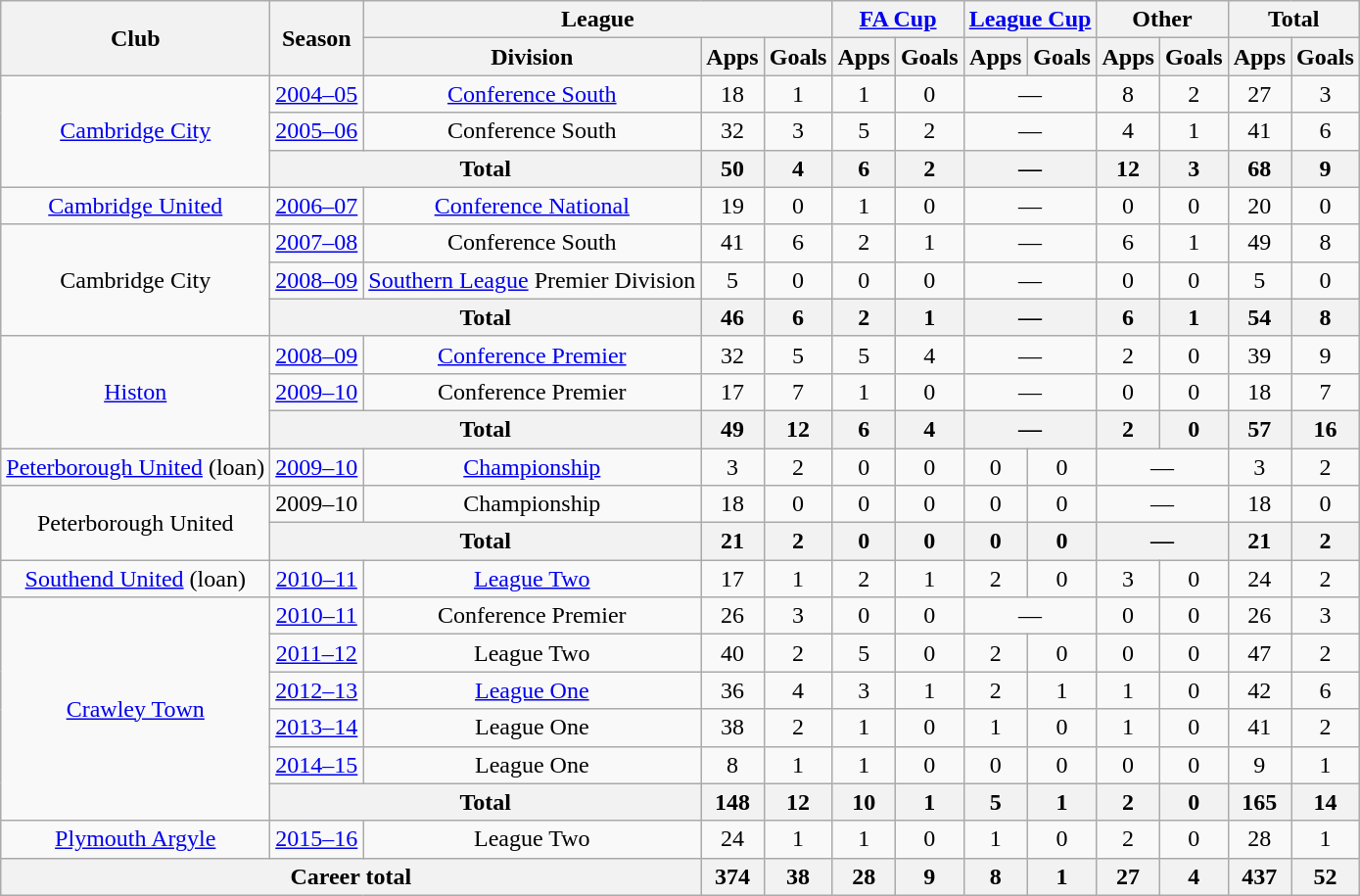<table class="wikitable" style="text-align:center">
<tr>
<th rowspan=2>Club</th>
<th rowspan=2>Season</th>
<th colspan=3>League</th>
<th colspan=2><a href='#'>FA Cup</a></th>
<th colspan=2><a href='#'>League Cup</a></th>
<th colspan=2>Other</th>
<th colspan=2>Total</th>
</tr>
<tr>
<th>Division</th>
<th>Apps</th>
<th>Goals</th>
<th>Apps</th>
<th>Goals</th>
<th>Apps</th>
<th>Goals</th>
<th>Apps</th>
<th>Goals</th>
<th>Apps</th>
<th>Goals</th>
</tr>
<tr>
<td rowspan=3><a href='#'>Cambridge City</a></td>
<td><a href='#'>2004–05</a></td>
<td><a href='#'>Conference South</a></td>
<td>18</td>
<td>1</td>
<td>1</td>
<td>0</td>
<td colspan=2>—</td>
<td>8</td>
<td>2</td>
<td>27</td>
<td>3</td>
</tr>
<tr>
<td><a href='#'>2005–06</a></td>
<td>Conference South</td>
<td>32</td>
<td>3</td>
<td>5</td>
<td>2</td>
<td colspan=2>—</td>
<td>4</td>
<td>1</td>
<td>41</td>
<td>6</td>
</tr>
<tr>
<th colspan=2>Total</th>
<th>50</th>
<th>4</th>
<th>6</th>
<th>2</th>
<th colspan=2>—</th>
<th>12</th>
<th>3</th>
<th>68</th>
<th>9</th>
</tr>
<tr>
<td><a href='#'>Cambridge United</a></td>
<td><a href='#'>2006–07</a></td>
<td><a href='#'>Conference National</a></td>
<td>19</td>
<td>0</td>
<td>1</td>
<td>0</td>
<td colspan=2>—</td>
<td>0</td>
<td>0</td>
<td>20</td>
<td>0</td>
</tr>
<tr>
<td rowspan=3>Cambridge City</td>
<td><a href='#'>2007–08</a></td>
<td>Conference South</td>
<td>41</td>
<td>6</td>
<td>2</td>
<td>1</td>
<td colspan=2>—</td>
<td>6</td>
<td>1</td>
<td>49</td>
<td>8</td>
</tr>
<tr>
<td><a href='#'>2008–09</a></td>
<td><a href='#'>Southern League</a> Premier Division</td>
<td>5</td>
<td>0</td>
<td>0</td>
<td>0</td>
<td colspan=2>—</td>
<td>0</td>
<td>0</td>
<td>5</td>
<td>0</td>
</tr>
<tr>
<th colspan="2">Total</th>
<th>46</th>
<th>6</th>
<th>2</th>
<th>1</th>
<th colspan=2>—</th>
<th>6</th>
<th>1</th>
<th>54</th>
<th>8</th>
</tr>
<tr>
<td rowspan=3><a href='#'>Histon</a></td>
<td><a href='#'>2008–09</a></td>
<td><a href='#'>Conference Premier</a></td>
<td>32</td>
<td>5</td>
<td>5</td>
<td>4</td>
<td colspan=2>—</td>
<td>2</td>
<td>0</td>
<td>39</td>
<td>9</td>
</tr>
<tr>
<td><a href='#'>2009–10</a></td>
<td>Conference Premier</td>
<td>17</td>
<td>7</td>
<td>1</td>
<td>0</td>
<td colspan=2>—</td>
<td>0</td>
<td>0</td>
<td>18</td>
<td>7</td>
</tr>
<tr>
<th colspan="2">Total</th>
<th>49</th>
<th>12</th>
<th>6</th>
<th>4</th>
<th colspan=2>—</th>
<th>2</th>
<th>0</th>
<th>57</th>
<th>16</th>
</tr>
<tr>
<td><a href='#'>Peterborough United</a> (loan)</td>
<td><a href='#'>2009–10</a></td>
<td><a href='#'>Championship</a></td>
<td>3</td>
<td>2</td>
<td>0</td>
<td>0</td>
<td>0</td>
<td>0</td>
<td colspan=2>—</td>
<td>3</td>
<td>2</td>
</tr>
<tr>
<td rowspan=2>Peterborough United</td>
<td>2009–10</td>
<td>Championship</td>
<td>18</td>
<td>0</td>
<td>0</td>
<td>0</td>
<td>0</td>
<td>0</td>
<td colspan=2>—</td>
<td>18</td>
<td>0</td>
</tr>
<tr>
<th colspan=2>Total</th>
<th>21</th>
<th>2</th>
<th>0</th>
<th>0</th>
<th>0</th>
<th>0</th>
<th colspan=2>—</th>
<th>21</th>
<th>2</th>
</tr>
<tr>
<td><a href='#'>Southend United</a> (loan)</td>
<td><a href='#'>2010–11</a></td>
<td><a href='#'>League Two</a></td>
<td>17</td>
<td>1</td>
<td>2</td>
<td>1</td>
<td>2</td>
<td>0</td>
<td>3</td>
<td>0</td>
<td>24</td>
<td>2</td>
</tr>
<tr>
<td rowspan=6><a href='#'>Crawley Town</a></td>
<td><a href='#'>2010–11</a></td>
<td>Conference Premier</td>
<td>26</td>
<td>3</td>
<td>0</td>
<td>0</td>
<td colspan=2>—</td>
<td>0</td>
<td>0</td>
<td>26</td>
<td>3</td>
</tr>
<tr>
<td><a href='#'>2011–12</a></td>
<td>League Two</td>
<td>40</td>
<td>2</td>
<td>5</td>
<td>0</td>
<td>2</td>
<td>0</td>
<td>0</td>
<td>0</td>
<td>47</td>
<td>2</td>
</tr>
<tr>
<td><a href='#'>2012–13</a></td>
<td><a href='#'>League One</a></td>
<td>36</td>
<td>4</td>
<td>3</td>
<td>1</td>
<td>2</td>
<td>1</td>
<td>1</td>
<td>0</td>
<td>42</td>
<td>6</td>
</tr>
<tr>
<td><a href='#'>2013–14</a></td>
<td>League One</td>
<td>38</td>
<td>2</td>
<td>1</td>
<td>0</td>
<td>1</td>
<td>0</td>
<td>1</td>
<td>0</td>
<td>41</td>
<td>2</td>
</tr>
<tr>
<td><a href='#'>2014–15</a></td>
<td>League One</td>
<td>8</td>
<td>1</td>
<td>1</td>
<td>0</td>
<td>0</td>
<td>0</td>
<td>0</td>
<td>0</td>
<td>9</td>
<td>1</td>
</tr>
<tr>
<th colspan=2>Total</th>
<th>148</th>
<th>12</th>
<th>10</th>
<th>1</th>
<th>5</th>
<th>1</th>
<th>2</th>
<th>0</th>
<th>165</th>
<th>14</th>
</tr>
<tr>
<td><a href='#'>Plymouth Argyle</a></td>
<td><a href='#'>2015–16</a></td>
<td>League Two</td>
<td>24</td>
<td>1</td>
<td>1</td>
<td>0</td>
<td>1</td>
<td>0</td>
<td>2</td>
<td>0</td>
<td>28</td>
<td>1</td>
</tr>
<tr>
<th colspan=3>Career total</th>
<th>374</th>
<th>38</th>
<th>28</th>
<th>9</th>
<th>8</th>
<th>1</th>
<th>27</th>
<th>4</th>
<th>437</th>
<th>52</th>
</tr>
</table>
